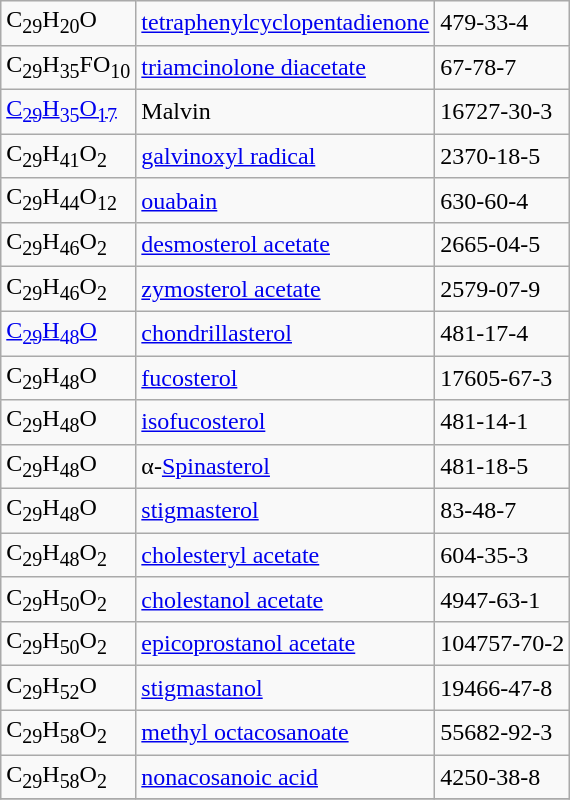<table class="wikitable">
<tr>
<td>C<sub>29</sub>H<sub>20</sub>O</td>
<td><a href='#'>tetraphenylcyclopentadienone</a></td>
<td>479-33-4</td>
</tr>
<tr>
<td>C<sub>29</sub>H<sub>35</sub>FO<sub>10</sub></td>
<td><a href='#'>triamcinolone diacetate</a></td>
<td>67-78-7</td>
</tr>
<tr>
<td><a href='#'>C<sub>29</sub>H<sub>35</sub>O<sub>17</sub></a></td>
<td>Malvin</td>
<td>16727-30-3</td>
</tr>
<tr>
<td>C<sub>29</sub>H<sub>41</sub>O<sub>2</sub></td>
<td><a href='#'>galvinoxyl radical</a></td>
<td>2370-18-5</td>
</tr>
<tr>
<td>C<sub>29</sub>H<sub>44</sub>O<sub>12</sub></td>
<td><a href='#'>ouabain</a></td>
<td>630-60-4</td>
</tr>
<tr>
<td>C<sub>29</sub>H<sub>46</sub>O<sub>2</sub></td>
<td><a href='#'>desmosterol acetate</a></td>
<td>2665-04-5</td>
</tr>
<tr>
<td>C<sub>29</sub>H<sub>46</sub>O<sub>2</sub></td>
<td><a href='#'>zymosterol acetate</a></td>
<td>2579-07-9</td>
</tr>
<tr>
<td><a href='#'>C<sub>29</sub>H<sub>48</sub>O</a></td>
<td><a href='#'>chondrillasterol</a></td>
<td>481-17-4</td>
</tr>
<tr>
<td>C<sub>29</sub>H<sub>48</sub>O</td>
<td><a href='#'>fucosterol</a></td>
<td>17605-67-3</td>
</tr>
<tr>
<td>C<sub>29</sub>H<sub>48</sub>O</td>
<td><a href='#'>isofucosterol</a></td>
<td>481-14-1</td>
</tr>
<tr>
<td>C<sub>29</sub>H<sub>48</sub>O</td>
<td>α-<a href='#'>Spinasterol</a></td>
<td>481-18-5</td>
</tr>
<tr>
<td>C<sub>29</sub>H<sub>48</sub>O</td>
<td><a href='#'>stigmasterol</a></td>
<td>83-48-7</td>
</tr>
<tr>
<td>C<sub>29</sub>H<sub>48</sub>O<sub>2</sub></td>
<td><a href='#'>cholesteryl acetate</a></td>
<td>604-35-3</td>
</tr>
<tr>
<td>C<sub>29</sub>H<sub>50</sub>O<sub>2</sub></td>
<td><a href='#'>cholestanol acetate</a></td>
<td>4947-63-1</td>
</tr>
<tr>
<td>C<sub>29</sub>H<sub>50</sub>O<sub>2</sub></td>
<td><a href='#'>epicoprostanol acetate</a></td>
<td>104757-70-2</td>
</tr>
<tr>
<td>C<sub>29</sub>H<sub>52</sub>O</td>
<td><a href='#'>stigmastanol</a></td>
<td>19466-47-8</td>
</tr>
<tr>
<td>C<sub>29</sub>H<sub>58</sub>O<sub>2</sub></td>
<td><a href='#'>methyl octacosanoate</a></td>
<td>55682-92-3</td>
</tr>
<tr>
<td>C<sub>29</sub>H<sub>58</sub>O<sub>2</sub></td>
<td><a href='#'>nonacosanoic acid</a></td>
<td>4250-38-8</td>
</tr>
<tr>
</tr>
</table>
